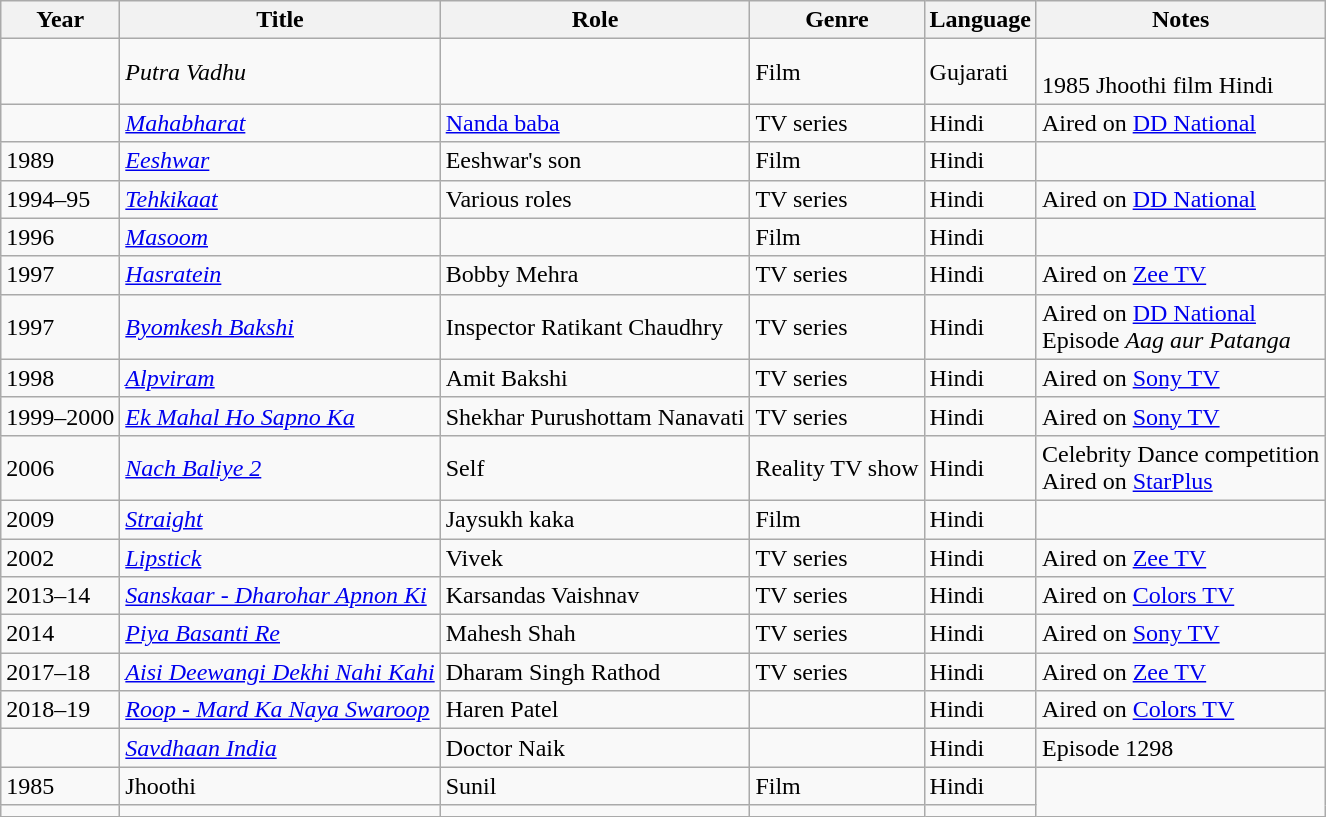<table class="wikitable sortable">
<tr>
<th>Year</th>
<th>Title</th>
<th>Role</th>
<th>Genre</th>
<th>Language</th>
<th>Notes</th>
</tr>
<tr>
<td></td>
<td><em>Putra Vadhu</em></td>
<td></td>
<td>Film</td>
<td>Gujarati</td>
<td><br>1985 Jhoothi film Hindi</td>
</tr>
<tr>
<td></td>
<td><em><a href='#'>Mahabharat</a></em></td>
<td><a href='#'>Nanda baba</a></td>
<td>TV series</td>
<td>Hindi</td>
<td>Aired on <a href='#'>DD National</a></td>
</tr>
<tr>
<td>1989</td>
<td><em><a href='#'>Eeshwar</a></em></td>
<td>Eeshwar's son</td>
<td>Film</td>
<td>Hindi</td>
<td></td>
</tr>
<tr>
<td>1994–95</td>
<td><em><a href='#'>Tehkikaat</a></em></td>
<td>Various roles</td>
<td>TV series</td>
<td>Hindi</td>
<td>Aired on <a href='#'>DD National</a></td>
</tr>
<tr>
<td>1996</td>
<td><em><a href='#'>Masoom</a></em></td>
<td></td>
<td>Film</td>
<td>Hindi</td>
<td></td>
</tr>
<tr>
<td>1997</td>
<td><em><a href='#'>Hasratein</a></em></td>
<td>Bobby Mehra</td>
<td>TV series</td>
<td>Hindi</td>
<td>Aired on <a href='#'>Zee TV</a></td>
</tr>
<tr>
<td>1997</td>
<td><em><a href='#'>Byomkesh Bakshi</a></em></td>
<td>Inspector Ratikant Chaudhry</td>
<td>TV series</td>
<td>Hindi</td>
<td>Aired on <a href='#'>DD National</a> <br> Episode <em>Aag aur Patanga</em></td>
</tr>
<tr>
<td>1998</td>
<td><em><a href='#'>Alpviram</a></em></td>
<td>Amit Bakshi</td>
<td>TV series</td>
<td>Hindi</td>
<td>Aired on <a href='#'>Sony TV</a></td>
</tr>
<tr>
<td>1999–2000</td>
<td><em><a href='#'>Ek Mahal Ho Sapno Ka</a></em></td>
<td>Shekhar Purushottam Nanavati</td>
<td>TV series</td>
<td>Hindi</td>
<td>Aired on <a href='#'>Sony TV</a></td>
</tr>
<tr>
<td>2006</td>
<td><em><a href='#'>Nach Baliye 2</a></em></td>
<td>Self</td>
<td>Reality TV show</td>
<td>Hindi</td>
<td>Celebrity Dance competition<br> Aired on <a href='#'>StarPlus</a></td>
</tr>
<tr>
<td>2009</td>
<td><em><a href='#'>Straight</a></em></td>
<td>Jaysukh kaka</td>
<td>Film</td>
<td>Hindi</td>
<td></td>
</tr>
<tr>
<td>2002</td>
<td><em><a href='#'>Lipstick</a></em></td>
<td>Vivek</td>
<td>TV series</td>
<td>Hindi</td>
<td>Aired on <a href='#'>Zee TV</a></td>
</tr>
<tr>
<td>2013–14</td>
<td><em><a href='#'>Sanskaar - Dharohar Apnon Ki</a></em></td>
<td>Karsandas Vaishnav</td>
<td>TV series</td>
<td>Hindi</td>
<td>Aired on <a href='#'>Colors TV</a></td>
</tr>
<tr>
<td>2014</td>
<td><em><a href='#'>Piya Basanti Re</a></em></td>
<td>Mahesh Shah</td>
<td>TV series</td>
<td>Hindi</td>
<td>Aired on <a href='#'>Sony TV</a></td>
</tr>
<tr>
<td>2017–18</td>
<td><em><a href='#'>Aisi Deewangi Dekhi Nahi Kahi</a></em></td>
<td>Dharam Singh Rathod</td>
<td>TV series</td>
<td>Hindi</td>
<td>Aired on <a href='#'>Zee TV</a></td>
</tr>
<tr>
<td>2018–19</td>
<td><em><a href='#'>Roop - Mard Ka Naya Swaroop</a></em></td>
<td>Haren Patel</td>
<td></td>
<td>Hindi</td>
<td>Aired on <a href='#'>Colors TV</a></td>
</tr>
<tr>
<td></td>
<td><em><a href='#'>Savdhaan India</a></em></td>
<td>Doctor Naik</td>
<td></td>
<td>Hindi</td>
<td>Episode 1298</td>
</tr>
<tr>
<td>1985</td>
<td>Jhoothi</td>
<td>Sunil</td>
<td>Film</td>
<td>Hindi</td>
</tr>
<tr>
<td></td>
<td></td>
<td></td>
<td></td>
<td></td>
</tr>
</table>
